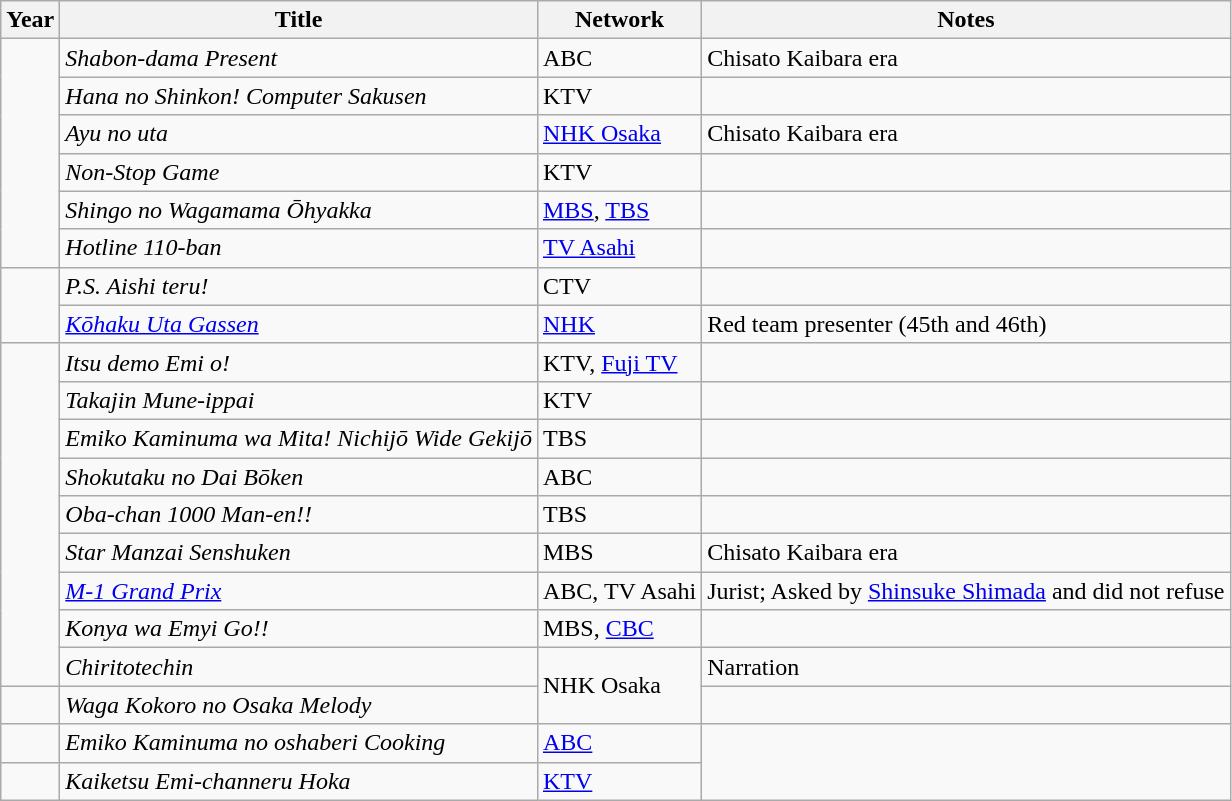<table class="wikitable">
<tr>
<th>Year</th>
<th>Title</th>
<th>Network</th>
<th>Notes</th>
</tr>
<tr>
<td rowspan="6"></td>
<td><em>Shabon-dama Present</em></td>
<td>ABC</td>
<td>Chisato Kaibara era</td>
</tr>
<tr>
<td><em>Hana no Shinkon! Computer Sakusen</em></td>
<td>KTV</td>
<td></td>
</tr>
<tr>
<td><em>Ayu no uta</em></td>
<td><a href='#'>NHK Osaka</a></td>
<td>Chisato Kaibara era</td>
</tr>
<tr>
<td><em>Non-Stop Game</em></td>
<td>KTV</td>
<td></td>
</tr>
<tr>
<td><em>Shingo no Wagamama Ōhyakka</em></td>
<td><a href='#'>MBS</a>, <a href='#'>TBS</a></td>
<td></td>
</tr>
<tr>
<td><em>Hotline 110-ban</em></td>
<td><a href='#'>TV Asahi</a></td>
<td></td>
</tr>
<tr>
<td rowspan="2">　</td>
<td><em>P.S. Aishi teru!</em></td>
<td>CTV</td>
<td></td>
</tr>
<tr>
<td><em><a href='#'>Kōhaku Uta Gassen</a></em></td>
<td><a href='#'>NHK</a></td>
<td>Red team presenter (45th and 46th)</td>
</tr>
<tr>
<td rowspan="9"></td>
<td><em>Itsu demo Emi o!</em></td>
<td>KTV, <a href='#'>Fuji TV</a></td>
<td></td>
</tr>
<tr>
<td><em>Takajin Mune-ippai</em></td>
<td>KTV</td>
<td></td>
</tr>
<tr>
<td><em>Emiko Kaminuma wa Mita! Nichijō Wide Gekijō</em></td>
<td>TBS</td>
<td></td>
</tr>
<tr>
<td><em>Shokutaku no Dai Bōken</em></td>
<td>ABC</td>
<td></td>
</tr>
<tr>
<td><em>Oba-chan 1000 Man-en!!</em></td>
<td>TBS</td>
<td></td>
</tr>
<tr>
<td><em>Star Manzai Senshuken</em></td>
<td>MBS</td>
<td>Chisato Kaibara era</td>
</tr>
<tr>
<td><em><a href='#'>M-1 Grand Prix</a></em></td>
<td>ABC, TV Asahi</td>
<td>Jurist; Asked by <a href='#'>Shinsuke Shimada</a> and did not refuse</td>
</tr>
<tr>
<td><em>Konya wa Emyi Go!!</em></td>
<td>MBS, <a href='#'>CBC</a></td>
<td></td>
</tr>
<tr>
<td><em>Chiritotechin</em></td>
<td rowspan="2">NHK Osaka</td>
<td>Narration</td>
</tr>
<tr>
<td></td>
<td><em>Waga Kokoro no Osaka Melody</em></td>
<td></td>
</tr>
<tr>
<td></td>
<td><em>Emiko Kaminuma no oshaberi Cooking</em></td>
<td><a href='#'>ABC</a></td>
</tr>
<tr>
<td></td>
<td><em>Kaiketsu Emi-channeru Hoka</em></td>
<td><a href='#'>KTV</a></td>
</tr>
</table>
